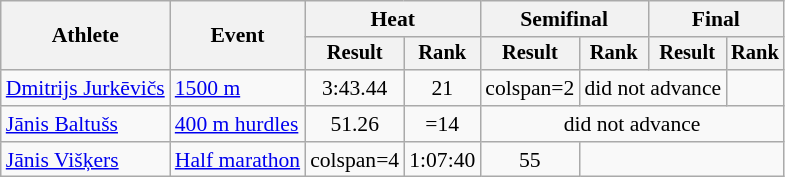<table class="wikitable" style="font-size:90%">
<tr>
<th rowspan=2>Athlete</th>
<th rowspan=2>Event</th>
<th colspan=2>Heat</th>
<th colspan=2>Semifinal</th>
<th colspan=2>Final</th>
</tr>
<tr style="font-size:95%">
<th>Result</th>
<th>Rank</th>
<th>Result</th>
<th>Rank</th>
<th>Result</th>
<th>Rank</th>
</tr>
<tr align=center>
<td align=left><a href='#'>Dmitrijs Jurkēvičs</a></td>
<td style="text-align:left;"><a href='#'>1500 m</a></td>
<td>3:43.44</td>
<td>21</td>
<td>colspan=2 </td>
<td colspan=2>did not advance</td>
</tr>
<tr align=center>
<td align=left><a href='#'>Jānis Baltušs</a></td>
<td style="text-align:left;"><a href='#'>400 m hurdles</a></td>
<td>51.26</td>
<td>=14</td>
<td colspan=4>did not advance</td>
</tr>
<tr align=center>
<td align=left><a href='#'>Jānis Višķers</a></td>
<td style="text-align:left;"><a href='#'>Half marathon</a></td>
<td>colspan=4 </td>
<td>1:07:40</td>
<td>55</td>
</tr>
</table>
